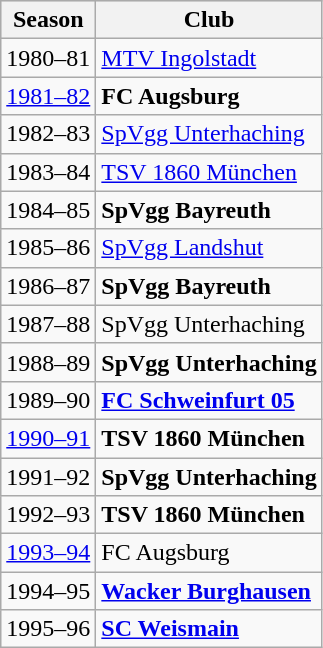<table class="wikitable">
<tr align="center" bgcolor="#dfdfdf">
<th>Season</th>
<th>Club</th>
</tr>
<tr>
<td>1980–81</td>
<td><a href='#'>MTV Ingolstadt</a></td>
</tr>
<tr>
<td><a href='#'>1981–82</a></td>
<td><strong>FC Augsburg</strong></td>
</tr>
<tr>
<td>1982–83</td>
<td><a href='#'>SpVgg Unterhaching</a></td>
</tr>
<tr>
<td>1983–84</td>
<td><a href='#'>TSV 1860 München</a></td>
</tr>
<tr>
<td>1984–85</td>
<td><strong>SpVgg Bayreuth</strong></td>
</tr>
<tr>
<td>1985–86</td>
<td><a href='#'>SpVgg Landshut</a></td>
</tr>
<tr>
<td>1986–87</td>
<td><strong>SpVgg Bayreuth</strong></td>
</tr>
<tr>
<td>1987–88</td>
<td>SpVgg Unterhaching</td>
</tr>
<tr>
<td>1988–89</td>
<td><strong>SpVgg Unterhaching</strong></td>
</tr>
<tr>
<td>1989–90</td>
<td><strong><a href='#'>FC Schweinfurt 05</a></strong></td>
</tr>
<tr>
<td><a href='#'>1990–91</a></td>
<td><strong>TSV 1860 München</strong></td>
</tr>
<tr>
<td>1991–92</td>
<td><strong>SpVgg Unterhaching</strong></td>
</tr>
<tr>
<td>1992–93</td>
<td><strong>TSV 1860 München</strong></td>
</tr>
<tr>
<td><a href='#'>1993–94</a></td>
<td>FC Augsburg</td>
</tr>
<tr>
<td>1994–95</td>
<td><strong><a href='#'>Wacker Burghausen</a></strong></td>
</tr>
<tr>
<td>1995–96</td>
<td><strong><a href='#'>SC Weismain</a></strong></td>
</tr>
</table>
